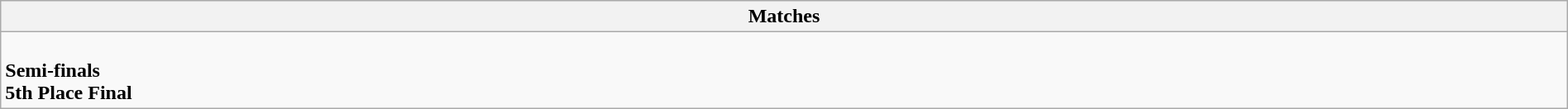<table class="wikitable collapsible collapsed" style="width:100%;">
<tr>
<th>Matches</th>
</tr>
<tr>
<td><br><strong>Semi-finals</strong>

<br><strong>5th Place Final</strong>
</td>
</tr>
</table>
